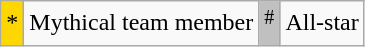<table class=wikitable>
<tr>
<td bgcolor=gold>*</td>
<td>Mythical team member</td>
<td bgcolor=silver><sup>#</sup></td>
<td>All-star</td>
</tr>
</table>
